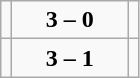<table class="wikitable" style="text-align:center">
<tr>
<td align="left"></td>
<td width="70px"><strong>3 – 0</strong></td>
<td align="left"></td>
</tr>
<tr>
<td align="left"></td>
<td width="70px"><strong>3 – 1</strong></td>
<td align="left"></td>
</tr>
</table>
